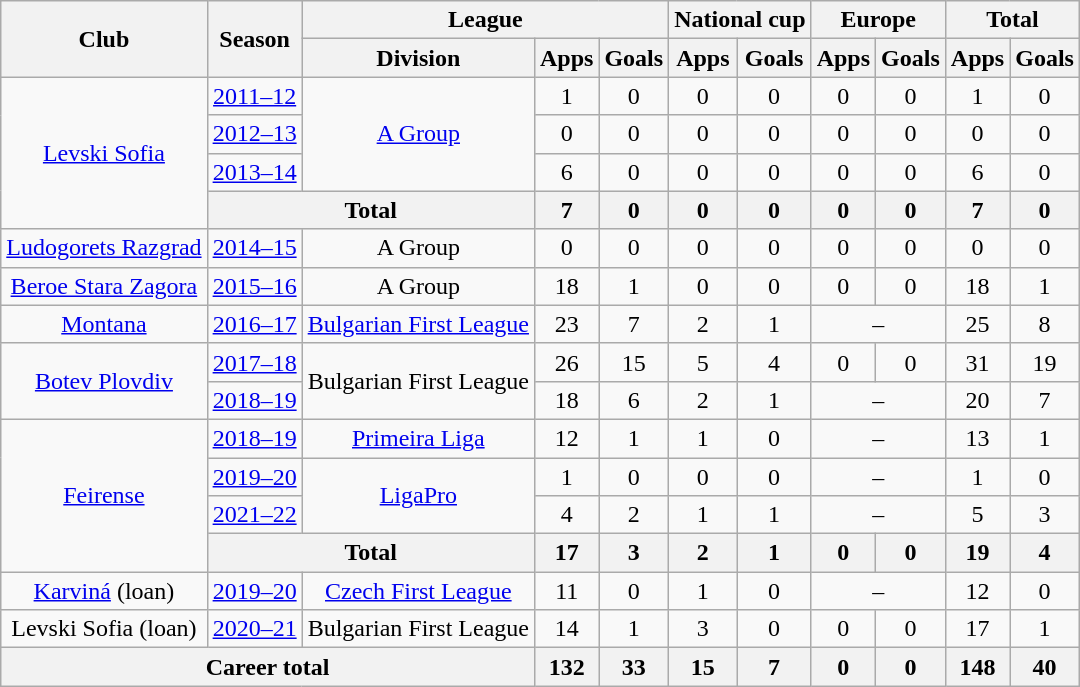<table class="wikitable" style="text-align:center">
<tr>
<th rowspan="2">Club</th>
<th rowspan="2">Season</th>
<th colspan="3">League</th>
<th colspan="2">National cup</th>
<th colspan="2">Europe</th>
<th colspan="2">Total</th>
</tr>
<tr>
<th>Division</th>
<th>Apps</th>
<th>Goals</th>
<th>Apps</th>
<th>Goals</th>
<th>Apps</th>
<th>Goals</th>
<th>Apps</th>
<th>Goals</th>
</tr>
<tr>
<td rowspan="4"><a href='#'>Levski Sofia</a></td>
<td><a href='#'>2011–12</a></td>
<td rowspan="3"><a href='#'>A Group</a></td>
<td>1</td>
<td>0</td>
<td>0</td>
<td>0</td>
<td>0</td>
<td>0</td>
<td>1</td>
<td>0</td>
</tr>
<tr>
<td><a href='#'>2012–13</a></td>
<td>0</td>
<td>0</td>
<td>0</td>
<td>0</td>
<td>0</td>
<td>0</td>
<td>0</td>
<td>0</td>
</tr>
<tr>
<td><a href='#'>2013–14</a></td>
<td>6</td>
<td>0</td>
<td>0</td>
<td>0</td>
<td>0</td>
<td>0</td>
<td>6</td>
<td>0</td>
</tr>
<tr>
<th colspan="2">Total</th>
<th>7</th>
<th>0</th>
<th>0</th>
<th>0</th>
<th>0</th>
<th>0</th>
<th>7</th>
<th>0</th>
</tr>
<tr>
<td><a href='#'>Ludogorets Razgrad</a></td>
<td><a href='#'>2014–15</a></td>
<td>A Group</td>
<td>0</td>
<td>0</td>
<td>0</td>
<td>0</td>
<td>0</td>
<td>0</td>
<td>0</td>
<td>0</td>
</tr>
<tr>
<td><a href='#'>Beroe Stara Zagora</a></td>
<td><a href='#'>2015–16</a></td>
<td>A Group</td>
<td>18</td>
<td>1</td>
<td>0</td>
<td>0</td>
<td>0</td>
<td>0</td>
<td>18</td>
<td>1</td>
</tr>
<tr>
<td><a href='#'>Montana</a></td>
<td><a href='#'>2016–17</a></td>
<td><a href='#'>Bulgarian First League</a></td>
<td>23</td>
<td>7</td>
<td>2</td>
<td>1</td>
<td colspan="2">–</td>
<td>25</td>
<td>8</td>
</tr>
<tr>
<td rowspan="2"><a href='#'>Botev Plovdiv</a></td>
<td><a href='#'>2017–18</a></td>
<td rowspan="2">Bulgarian First League</td>
<td>26</td>
<td>15</td>
<td>5</td>
<td>4</td>
<td>0</td>
<td>0</td>
<td>31</td>
<td>19</td>
</tr>
<tr>
<td><a href='#'>2018–19</a></td>
<td>18</td>
<td>6</td>
<td>2</td>
<td>1</td>
<td colspan="2">–</td>
<td>20</td>
<td>7</td>
</tr>
<tr>
<td rowspan="4"><a href='#'>Feirense</a></td>
<td><a href='#'>2018–19</a></td>
<td><a href='#'>Primeira Liga</a></td>
<td>12</td>
<td>1</td>
<td>1</td>
<td>0</td>
<td colspan="2">–</td>
<td>13</td>
<td>1</td>
</tr>
<tr>
<td><a href='#'>2019–20</a></td>
<td rowspan="2"><a href='#'>LigaPro</a></td>
<td>1</td>
<td>0</td>
<td>0</td>
<td>0</td>
<td colspan="2">–</td>
<td>1</td>
<td>0</td>
</tr>
<tr>
<td><a href='#'>2021–22</a></td>
<td>4</td>
<td>2</td>
<td>1</td>
<td>1</td>
<td colspan="2">–</td>
<td>5</td>
<td>3</td>
</tr>
<tr>
<th colspan="2">Total</th>
<th>17</th>
<th>3</th>
<th>2</th>
<th>1</th>
<th>0</th>
<th>0</th>
<th>19</th>
<th>4</th>
</tr>
<tr>
<td><a href='#'>Karviná</a> (loan)</td>
<td><a href='#'>2019–20</a></td>
<td><a href='#'>Czech First League</a></td>
<td>11</td>
<td>0</td>
<td>1</td>
<td>0</td>
<td colspan="2">–</td>
<td>12</td>
<td>0</td>
</tr>
<tr>
<td>Levski Sofia (loan)</td>
<td><a href='#'>2020–21</a></td>
<td>Bulgarian First League</td>
<td>14</td>
<td>1</td>
<td>3</td>
<td>0</td>
<td>0</td>
<td>0</td>
<td>17</td>
<td>1</td>
</tr>
<tr>
<th colspan="3">Career total</th>
<th>132</th>
<th>33</th>
<th>15</th>
<th>7</th>
<th>0</th>
<th>0</th>
<th>148</th>
<th>40</th>
</tr>
</table>
